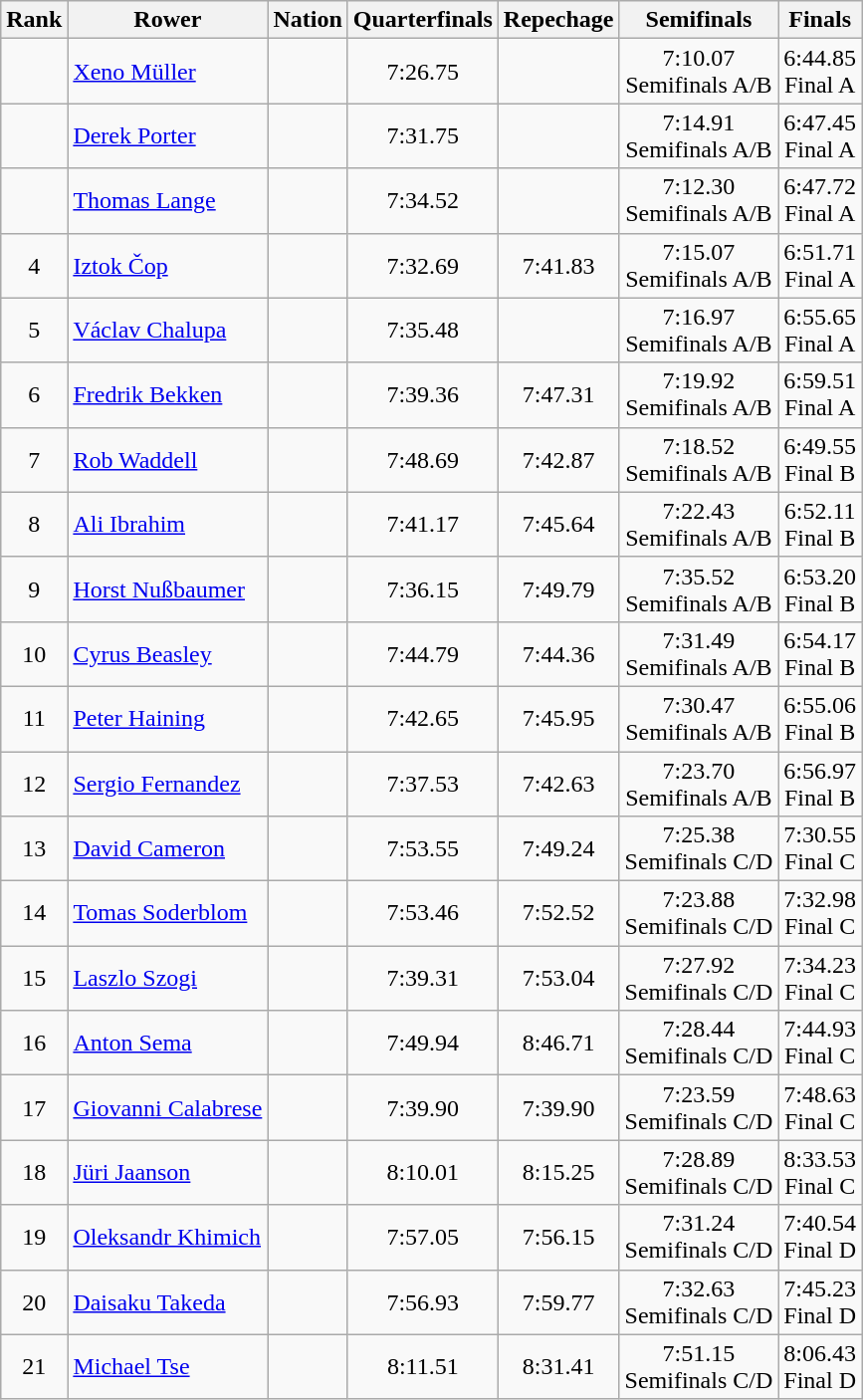<table class="wikitable sortable" style="text-align:center">
<tr>
<th>Rank</th>
<th>Rower</th>
<th>Nation</th>
<th>Quarterfinals</th>
<th>Repechage</th>
<th>Semifinals</th>
<th>Finals</th>
</tr>
<tr>
<td></td>
<td align=left><a href='#'>Xeno Müller</a></td>
<td align=left></td>
<td>7:26.75</td>
<td></td>
<td>7:10.07<br>Semifinals A/B</td>
<td>6:44.85<br>Final A</td>
</tr>
<tr>
<td></td>
<td align=left><a href='#'>Derek Porter</a></td>
<td align=left></td>
<td>7:31.75</td>
<td></td>
<td>7:14.91<br>Semifinals A/B</td>
<td>6:47.45<br>Final A</td>
</tr>
<tr>
<td></td>
<td align=left><a href='#'>Thomas Lange</a></td>
<td align=left></td>
<td>7:34.52</td>
<td></td>
<td>7:12.30<br>Semifinals A/B</td>
<td>6:47.72<br>Final A</td>
</tr>
<tr>
<td>4</td>
<td align=left><a href='#'>Iztok Čop</a></td>
<td align=left></td>
<td>7:32.69</td>
<td>7:41.83</td>
<td>7:15.07<br>Semifinals A/B</td>
<td>6:51.71<br>Final A</td>
</tr>
<tr>
<td>5</td>
<td align=left><a href='#'>Václav Chalupa</a></td>
<td align=left></td>
<td>7:35.48</td>
<td></td>
<td>7:16.97<br>Semifinals A/B</td>
<td>6:55.65<br>Final A</td>
</tr>
<tr>
<td>6</td>
<td align=left><a href='#'>Fredrik Bekken</a></td>
<td align=left></td>
<td>7:39.36</td>
<td>7:47.31</td>
<td>7:19.92<br>Semifinals A/B</td>
<td>6:59.51<br>Final A</td>
</tr>
<tr>
<td>7</td>
<td align=left><a href='#'>Rob Waddell</a></td>
<td align=left></td>
<td>7:48.69</td>
<td>7:42.87</td>
<td>7:18.52<br>Semifinals A/B</td>
<td>6:49.55<br>Final B</td>
</tr>
<tr>
<td>8</td>
<td align=left><a href='#'>Ali Ibrahim</a></td>
<td align=left></td>
<td>7:41.17</td>
<td>7:45.64</td>
<td>7:22.43<br>Semifinals A/B</td>
<td>6:52.11<br>Final B</td>
</tr>
<tr>
<td>9</td>
<td align=left><a href='#'>Horst Nußbaumer</a></td>
<td align=left></td>
<td>7:36.15</td>
<td>7:49.79</td>
<td>7:35.52<br>Semifinals A/B</td>
<td>6:53.20<br>Final B</td>
</tr>
<tr>
<td>10</td>
<td align=left><a href='#'>Cyrus Beasley</a></td>
<td align=left></td>
<td>7:44.79</td>
<td>7:44.36</td>
<td>7:31.49<br>Semifinals A/B</td>
<td>6:54.17<br>Final B</td>
</tr>
<tr>
<td>11</td>
<td align=left><a href='#'>Peter Haining</a></td>
<td align=left></td>
<td>7:42.65</td>
<td>7:45.95</td>
<td>7:30.47<br>Semifinals A/B</td>
<td>6:55.06<br>Final B</td>
</tr>
<tr>
<td>12</td>
<td align=left><a href='#'>Sergio Fernandez</a></td>
<td align=left></td>
<td>7:37.53</td>
<td>7:42.63</td>
<td>7:23.70<br>Semifinals A/B</td>
<td>6:56.97<br>Final B</td>
</tr>
<tr>
<td>13</td>
<td align=left><a href='#'>David Cameron</a></td>
<td align=left></td>
<td>7:53.55</td>
<td>7:49.24</td>
<td>7:25.38<br>Semifinals C/D</td>
<td>7:30.55<br>Final C</td>
</tr>
<tr>
<td>14</td>
<td align=left><a href='#'>Tomas Soderblom</a></td>
<td align=left></td>
<td>7:53.46</td>
<td>7:52.52</td>
<td>7:23.88<br>Semifinals C/D</td>
<td>7:32.98<br>Final C</td>
</tr>
<tr>
<td>15</td>
<td align=left><a href='#'>Laszlo Szogi</a></td>
<td align=left></td>
<td>7:39.31</td>
<td>7:53.04</td>
<td>7:27.92<br>Semifinals C/D</td>
<td>7:34.23<br>Final C</td>
</tr>
<tr>
<td>16</td>
<td align=left><a href='#'>Anton Sema</a></td>
<td align=left></td>
<td>7:49.94</td>
<td>8:46.71</td>
<td>7:28.44<br>Semifinals C/D</td>
<td>7:44.93<br>Final C</td>
</tr>
<tr>
<td>17</td>
<td align=left><a href='#'>Giovanni Calabrese</a></td>
<td align=left></td>
<td>7:39.90</td>
<td>7:39.90</td>
<td>7:23.59<br>Semifinals C/D</td>
<td>7:48.63<br>Final C</td>
</tr>
<tr>
<td>18</td>
<td align=left><a href='#'>Jüri Jaanson</a></td>
<td align=left></td>
<td>8:10.01</td>
<td>8:15.25</td>
<td>7:28.89<br>Semifinals C/D</td>
<td>8:33.53<br>Final C</td>
</tr>
<tr>
<td>19</td>
<td align=left><a href='#'>Oleksandr Khimich</a></td>
<td align=left></td>
<td>7:57.05</td>
<td>7:56.15</td>
<td>7:31.24<br>Semifinals C/D</td>
<td>7:40.54<br>Final D</td>
</tr>
<tr>
<td>20</td>
<td align=left><a href='#'>Daisaku Takeda</a></td>
<td align=left></td>
<td>7:56.93</td>
<td>7:59.77</td>
<td>7:32.63<br>Semifinals C/D</td>
<td>7:45.23<br>Final D</td>
</tr>
<tr>
<td>21</td>
<td align=left><a href='#'>Michael Tse</a></td>
<td align=left></td>
<td>8:11.51</td>
<td>8:31.41</td>
<td>7:51.15<br>Semifinals C/D</td>
<td>8:06.43<br>Final D</td>
</tr>
</table>
